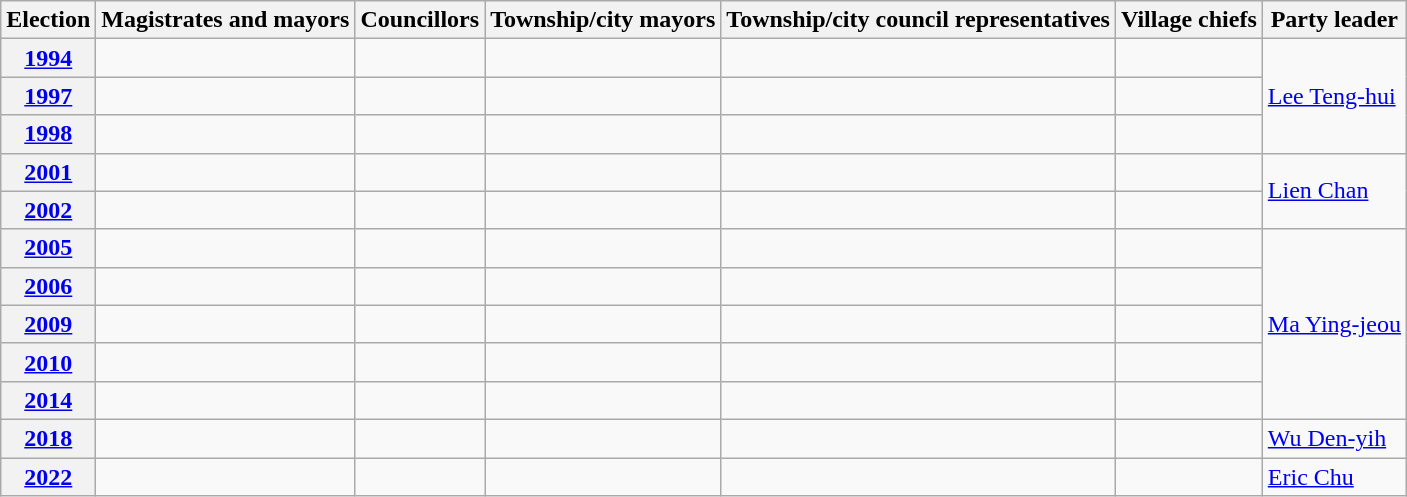<table class=wikitable>
<tr>
<th>Election</th>
<th>Magistrates and mayors</th>
<th>Councillors</th>
<th>Township/city mayors</th>
<th>Township/city council representatives</th>
<th>Village chiefs</th>
<th>Party leader</th>
</tr>
<tr>
<th><a href='#'>1994</a><br></th>
<td></td>
<td></td>
<td></td>
<td></td>
<td></td>
<td rowspan="3"><a href='#'>Lee Teng-hui</a></td>
</tr>
<tr>
<th><a href='#'>1997</a></th>
<td></td>
<td></td>
<td></td>
<td></td>
<td></td>
</tr>
<tr>
<th><a href='#'>1998</a><br></th>
<td></td>
<td></td>
<td></td>
<td></td>
<td></td>
</tr>
<tr>
<th><a href='#'>2001</a></th>
<td></td>
<td></td>
<td></td>
<td></td>
<td></td>
<td rowspan="2"><a href='#'>Lien Chan</a></td>
</tr>
<tr>
<th><a href='#'>2002</a><br></th>
<td></td>
<td></td>
<td></td>
<td></td>
<td></td>
</tr>
<tr>
<th><a href='#'>2005</a></th>
<td></td>
<td></td>
<td></td>
<td></td>
<td></td>
<td rowspan="5"><a href='#'>Ma Ying-jeou</a></td>
</tr>
<tr>
<th><a href='#'>2006</a><br></th>
<td></td>
<td></td>
<td></td>
<td></td>
<td></td>
</tr>
<tr>
<th><a href='#'>2009</a></th>
<td></td>
<td></td>
<td></td>
<td></td>
<td></td>
</tr>
<tr>
<th><a href='#'>2010</a><br></th>
<td></td>
<td></td>
<td></td>
<td></td>
<td></td>
</tr>
<tr>
<th><a href='#'>2014</a><br></th>
<td></td>
<td></td>
<td></td>
<td></td>
<td></td>
</tr>
<tr>
<th><a href='#'>2018</a><br></th>
<td></td>
<td></td>
<td></td>
<td></td>
<td></td>
<td><a href='#'>Wu Den-yih</a></td>
</tr>
<tr>
<th><a href='#'>2022</a><br></th>
<td></td>
<td></td>
<td></td>
<td></td>
<td></td>
<td><a href='#'>Eric Chu</a></td>
</tr>
</table>
